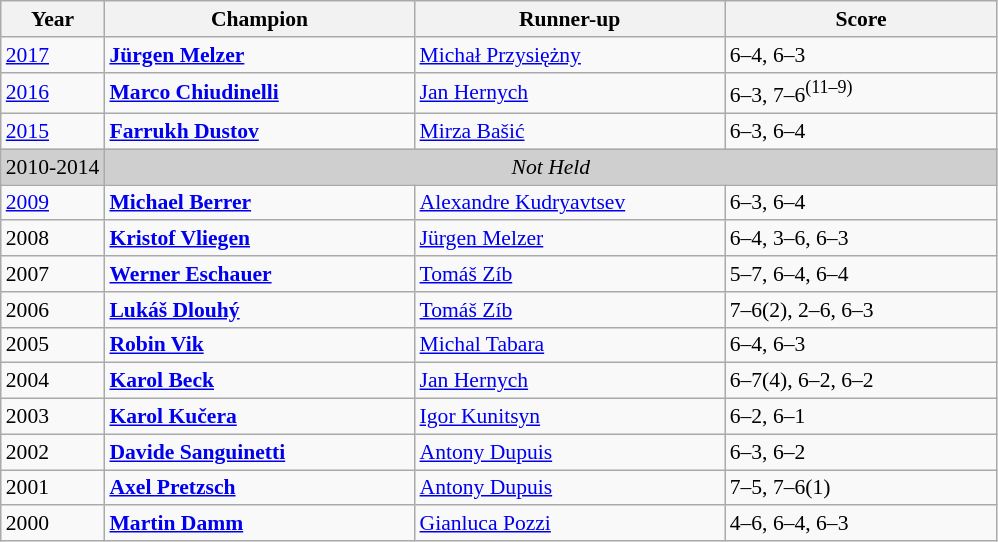<table class="wikitable" style="font-size:90%">
<tr>
<th>Year</th>
<th width="200">Champion</th>
<th width="200">Runner-up</th>
<th width="175">Score</th>
</tr>
<tr>
<td><a href='#'>2017</a></td>
<td> <strong><a href='#'>Jürgen Melzer</a></strong></td>
<td> <a href='#'>Michał Przysiężny</a></td>
<td>6–4, 6–3</td>
</tr>
<tr>
<td><a href='#'>2016</a></td>
<td> <strong><a href='#'>Marco Chiudinelli</a></strong></td>
<td> <a href='#'>Jan Hernych</a></td>
<td>6–3, 7–6<sup>(11–9)</sup></td>
</tr>
<tr>
<td><a href='#'>2015</a></td>
<td> <strong><a href='#'>Farrukh Dustov</a></strong></td>
<td> <a href='#'>Mirza Bašić</a></td>
<td>6–3, 6–4</td>
</tr>
<tr>
<td style="background:#cfcfcf">2010-2014</td>
<td colspan=3 align=center style="background:#cfcfcf"><em>Not Held</em></td>
</tr>
<tr>
<td><a href='#'>2009</a></td>
<td> <strong><a href='#'>Michael Berrer</a></strong></td>
<td> <a href='#'>Alexandre Kudryavtsev</a></td>
<td>6–3, 6–4</td>
</tr>
<tr>
<td>2008</td>
<td> <strong><a href='#'>Kristof Vliegen</a></strong></td>
<td> <a href='#'>Jürgen Melzer</a></td>
<td>6–4, 3–6, 6–3</td>
</tr>
<tr>
<td>2007</td>
<td> <strong><a href='#'>Werner Eschauer</a></strong></td>
<td> <a href='#'>Tomáš Zíb</a></td>
<td>5–7, 6–4, 6–4</td>
</tr>
<tr>
<td>2006</td>
<td> <strong><a href='#'>Lukáš Dlouhý</a></strong></td>
<td> <a href='#'>Tomáš Zíb</a></td>
<td>7–6(2), 2–6, 6–3</td>
</tr>
<tr>
<td>2005</td>
<td> <strong><a href='#'>Robin Vik</a></strong></td>
<td> <a href='#'>Michal Tabara</a></td>
<td>6–4, 6–3</td>
</tr>
<tr>
<td>2004</td>
<td> <strong><a href='#'>Karol Beck</a></strong></td>
<td> <a href='#'>Jan Hernych</a></td>
<td>6–7(4), 6–2, 6–2</td>
</tr>
<tr>
<td>2003</td>
<td> <strong><a href='#'>Karol Kučera</a></strong></td>
<td>   <a href='#'>Igor Kunitsyn</a></td>
<td>6–2, 6–1</td>
</tr>
<tr>
<td>2002</td>
<td> <strong><a href='#'>Davide Sanguinetti</a></strong></td>
<td> <a href='#'>Antony Dupuis</a></td>
<td>6–3, 6–2</td>
</tr>
<tr>
<td>2001</td>
<td> <strong><a href='#'>Axel Pretzsch</a></strong></td>
<td> <a href='#'>Antony Dupuis</a></td>
<td>7–5, 7–6(1)</td>
</tr>
<tr>
<td>2000</td>
<td> <strong><a href='#'>Martin Damm</a></strong></td>
<td> <a href='#'>Gianluca Pozzi</a></td>
<td>4–6, 6–4, 6–3</td>
</tr>
</table>
